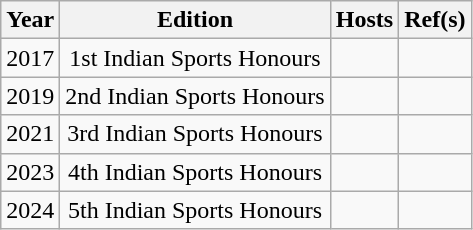<table class="wikitable" style="text-align:center;">
<tr>
<th>Year</th>
<th>Edition</th>
<th>Hosts</th>
<th>Ref(s)</th>
</tr>
<tr>
<td>2017</td>
<td>1st Indian Sports Honours</td>
<td></td>
<td></td>
</tr>
<tr>
<td>2019</td>
<td>2nd Indian Sports Honours</td>
<td></td>
<td></td>
</tr>
<tr>
<td>2021</td>
<td>3rd Indian Sports Honours</td>
<td></td>
<td></td>
</tr>
<tr>
<td>2023</td>
<td>4th Indian Sports Honours</td>
<td></td>
<td></td>
</tr>
<tr>
<td>2024</td>
<td>5th Indian Sports Honours</td>
<td></td>
<td></td>
</tr>
</table>
